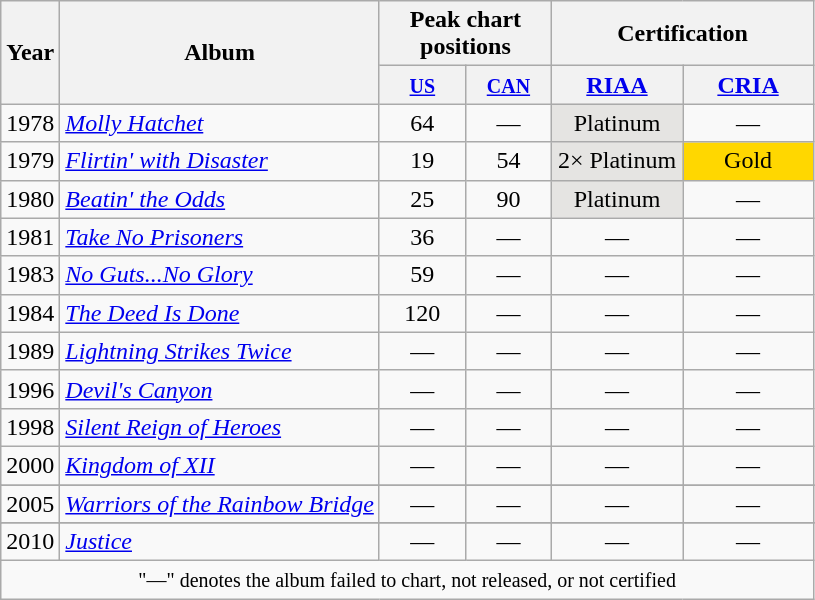<table class="wikitable" style="text-align:center;">
<tr>
<th rowspan="2">Year</th>
<th rowspan="2">Album</th>
<th colspan="2">Peak chart positions</th>
<th colspan="2">Certification</th>
</tr>
<tr>
<th style="width:50px;"><small><a href='#'>US</a></small><br></th>
<th style="width:50px;"><small><a href='#'>CAN</a></small></th>
<th style="width:80px;"><a href='#'>RIAA</a></th>
<th style="width:80px;"><a href='#'>CRIA</a></th>
</tr>
<tr>
<td>1978</td>
<td style="text-align:left;"><em><a href='#'>Molly Hatchet</a></em></td>
<td>64</td>
<td>—</td>
<td bgcolor="#e5e4e2">Platinum</td>
<td>—</td>
</tr>
<tr>
<td>1979</td>
<td style="text-align:left;"><em><a href='#'>Flirtin' with Disaster</a></em></td>
<td>19</td>
<td>54</td>
<td bgcolor="#e5e4e2">2× Platinum</td>
<td bgcolor="gold">Gold</td>
</tr>
<tr>
<td>1980</td>
<td style="text-align:left;"><em><a href='#'>Beatin' the Odds</a></em></td>
<td>25</td>
<td>90</td>
<td bgcolor="#e5e4e2">Platinum</td>
<td>—</td>
</tr>
<tr>
<td>1981</td>
<td style="text-align:left;"><em><a href='#'>Take No Prisoners</a></em></td>
<td>36</td>
<td>—</td>
<td>—</td>
<td>—</td>
</tr>
<tr>
<td>1983</td>
<td style="text-align:left;"><em><a href='#'>No Guts...No Glory</a></em></td>
<td>59</td>
<td>—</td>
<td>—</td>
<td>—</td>
</tr>
<tr>
<td>1984</td>
<td style="text-align:left;"><em><a href='#'>The Deed Is Done</a></em></td>
<td>120</td>
<td>—</td>
<td>—</td>
<td>—</td>
</tr>
<tr>
<td>1989</td>
<td style="text-align:left;"><em><a href='#'>Lightning Strikes Twice</a></em></td>
<td>—</td>
<td>—</td>
<td>—</td>
<td>—</td>
</tr>
<tr>
<td>1996</td>
<td style="text-align:left;"><em><a href='#'>Devil's Canyon</a></em></td>
<td>—</td>
<td>—</td>
<td>—</td>
<td>—</td>
</tr>
<tr>
<td>1998</td>
<td style="text-align:left;"><em><a href='#'>Silent Reign of Heroes</a></em></td>
<td>—</td>
<td>—</td>
<td>—</td>
<td>—</td>
</tr>
<tr>
<td>2000</td>
<td style="text-align:left;"><em><a href='#'>Kingdom of XII</a></em></td>
<td>—</td>
<td>—</td>
<td>—</td>
<td>—</td>
</tr>
<tr>
</tr>
<tr>
<td>2005</td>
<td style="text-align:left;"><em><a href='#'>Warriors of the Rainbow Bridge</a></em></td>
<td>—</td>
<td>—</td>
<td>—</td>
<td>—</td>
</tr>
<tr>
</tr>
<tr>
<td>2010</td>
<td style="text-align:left;"><em><a href='#'>Justice</a></em></td>
<td>—</td>
<td>—</td>
<td>—</td>
<td>—</td>
</tr>
<tr>
<td style="text-align:center;" colspan="7"><small>"—" denotes the album failed to chart, not released, or not certified</small></td>
</tr>
</table>
